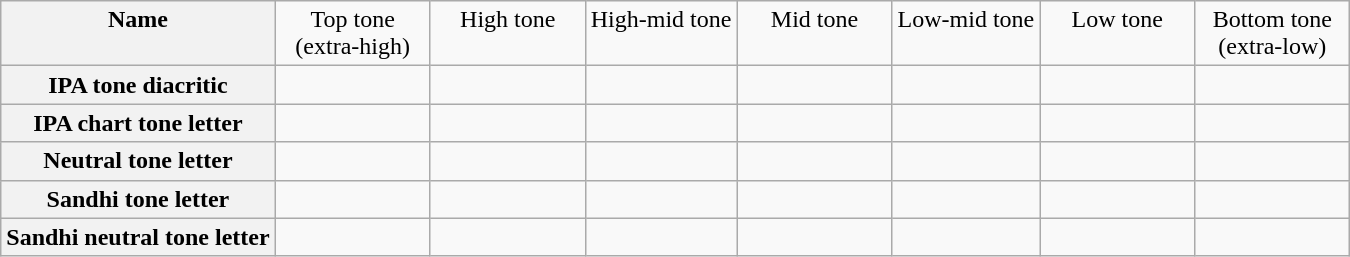<table class=wikitable>
<tr style="vertical-align:top; text-align:center;">
<th>Name</th>
<td style="width: 6em;">Top tone (extra-high)</td>
<td style="width: 6em;">High tone</td>
<td>High-mid tone</td>
<td style="width: 6em;">Mid tone</td>
<td>Low-mid tone</td>
<td style="width: 6em;">Low tone</td>
<td style="width: 6em;">Bottom tone (extra-low)</td>
</tr>
<tr align=center>
<th>IPA tone diacritic</th>
<td></td>
<td></td>
<td></td>
<td></td>
<td></td>
<td></td>
<td></td>
</tr>
<tr align=center>
<th>IPA chart tone letter</th>
<td></td>
<td></td>
<td></td>
<td></td>
<td></td>
<td></td>
<td></td>
</tr>
<tr align=center>
<th>Neutral tone letter</th>
<td></td>
<td></td>
<td></td>
<td></td>
<td></td>
<td></td>
<td></td>
</tr>
<tr align=center>
<th>Sandhi tone letter</th>
<td></td>
<td></td>
<td></td>
<td></td>
<td></td>
<td></td>
<td></td>
</tr>
<tr align=center>
<th>Sandhi neutral tone letter</th>
<td></td>
<td></td>
<td></td>
<td></td>
<td></td>
<td></td>
<td></td>
</tr>
</table>
